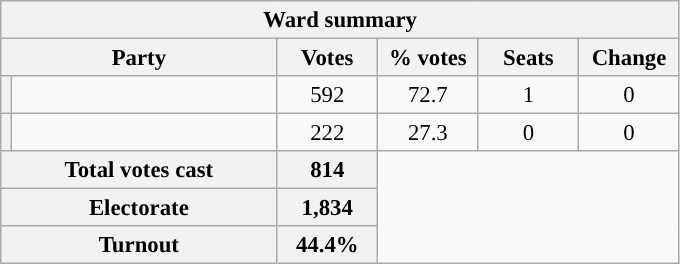<table class="wikitable" style="font-size: 95%;">
<tr>
<th colspan="6">Ward summary</th>
</tr>
<tr>
<th colspan="2">Party</th>
<th style="width: 60px">Votes</th>
<th style="width: 60px">% votes</th>
<th style="width: 60px">Seats</th>
<th style="width: 60px">Change</th>
</tr>
<tr>
<th style="background-color: "></th>
<td style="width: 170px"><a href='#'></a></td>
<td align="center">592</td>
<td align="center">72.7</td>
<td align="center">1</td>
<td align="center">0</td>
</tr>
<tr>
<th style="background-color: "></th>
<td style="width: 170px"><a href='#'></a></td>
<td align="center">222</td>
<td align="center">27.3</td>
<td align="center">0</td>
<td align="center">0</td>
</tr>
<tr style="background-color:#E9E9E9">
<th colspan="2">Total votes cast</th>
<th style="width: 60px">814</th>
</tr>
<tr style="background-color:#E9E9E9">
<th colspan="2">Electorate</th>
<th style="width: 60px">1,834</th>
</tr>
<tr style="background-color:#E9E9E9">
<th colspan="2">Turnout</th>
<th style="width: 60px">44.4%</th>
</tr>
</table>
